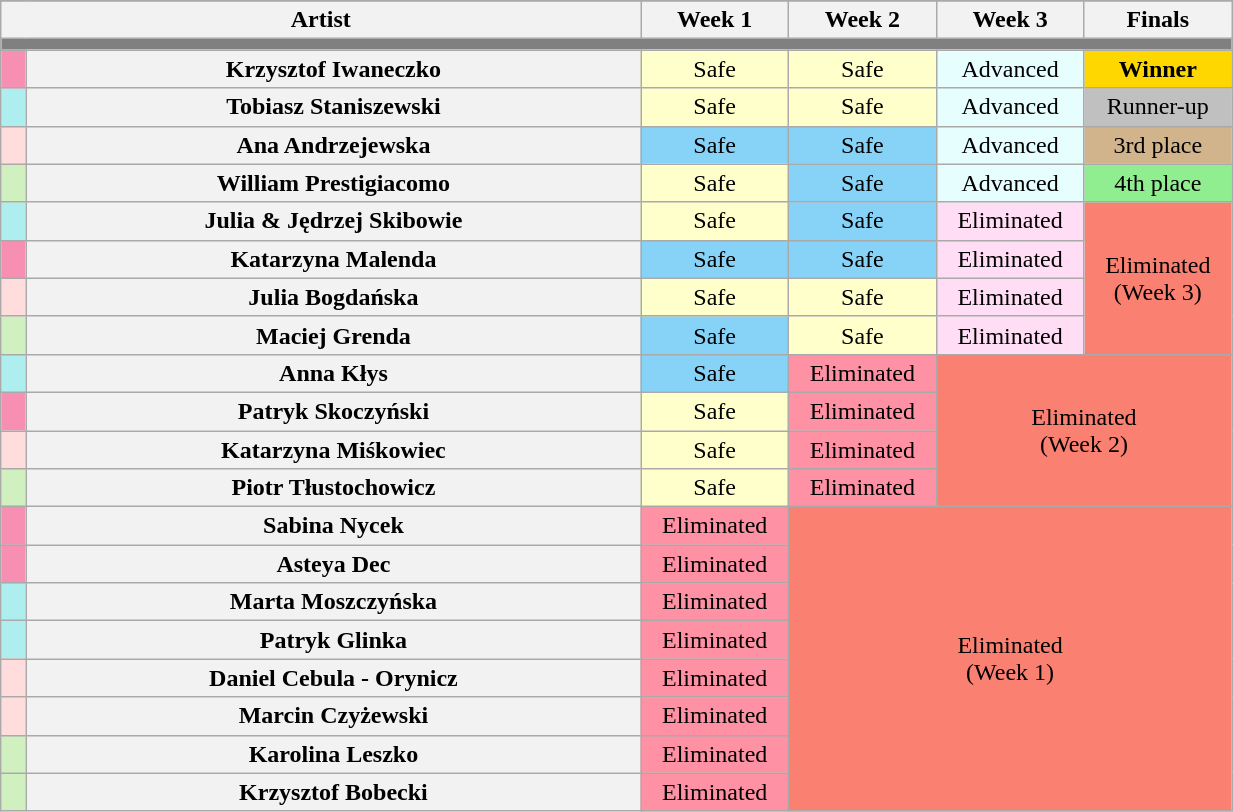<table class="wikitable" style="text-align:center; width:65%;">
<tr>
</tr>
<tr>
<th colspan="2">Artist</th>
<th style="width:12%;">Week 1</th>
<th style="width:12%;">Week 2</th>
<th style="width:12%;">Week 3</th>
<th style="width:12%;">Finals</th>
</tr>
<tr>
<th colspan="6" style="background:gray;"></th>
</tr>
<tr>
<th style="background:#F78FB2;"></th>
<th>Krzysztof Iwaneczko</th>
<td style="background:#ffc;">Safe</td>
<td style="background:#ffc;">Safe</td>
<td style="background:#E7FEFF;">Advanced</td>
<th style="background:gold;">Winner</th>
</tr>
<tr>
<th style="background:#afeeee;"></th>
<th>Tobiasz Staniszewski</th>
<td style="background:#ffc;">Safe</td>
<td style="background:#ffc;">Safe</td>
<td style="background:#E7FEFF;">Advanced</td>
<td style="background:silver;">Runner-up</td>
</tr>
<tr>
<th style="background:#ffdddd;"></th>
<th>Ana Andrzejewska</th>
<td style="background:#87D3F8;">Safe</td>
<td style="background:#87D3F8;">Safe</td>
<td style="background:#E7FEFF;">Advanced</td>
<td style="background:tan;">3rd place</td>
</tr>
<tr>
<th style="background:#d0f0c0;"></th>
<th>William Prestigiacomo</th>
<td style="background:#ffc;">Safe</td>
<td style="background:#87D3F8;">Safe</td>
<td style="background:#E7FEFF;">Advanced</td>
<td style="background:lightgreen;">4th place</td>
</tr>
<tr>
<th style="background:#afeeee;"></th>
<th>Julia & Jędrzej Skibowie</th>
<td style="background:#ffc;">Safe</td>
<td style="background:#87D3F8;">Safe</td>
<td style="background:#FFDDF4;">Eliminated</td>
<td colspan="1" rowspan="4" style="background:salmon;">Eliminated<br>(Week 3)</td>
</tr>
<tr>
<th style="background:#F78FB2;"></th>
<th>Katarzyna Malenda</th>
<td style="background:#87D3F8;">Safe</td>
<td style="background:#87D3F8;">Safe</td>
<td style="background:#FFDDF4;">Eliminated</td>
</tr>
<tr>
<th style="background:#ffdddd;"></th>
<th>Julia Bogdańska</th>
<td style="background:#ffc;">Safe</td>
<td style="background:#ffc;">Safe</td>
<td style="background:#FFDDF4;">Eliminated</td>
</tr>
<tr>
<th style="background:#d0f0c0;"></th>
<th>Maciej Grenda</th>
<td style="background:#87D3F8;">Safe</td>
<td style="background:#ffc;">Safe</td>
<td style="background:#FFDDF4;">Eliminated</td>
</tr>
<tr>
<th style="background:#afeeee;"></th>
<th>Anna Kłys</th>
<td style="background:#87D3F8;">Safe</td>
<td style="background:#FF91A4;">Eliminated</td>
<td colspan="4" rowspan="4" style="background:salmon;">Eliminated<br>(Week 2)</td>
</tr>
<tr>
<th style="background:#F78FB2;"></th>
<th>Patryk Skoczyński</th>
<td style="background:#ffc;">Safe</td>
<td style="background:#FF91A4;">Eliminated</td>
</tr>
<tr>
<th style="background:#ffdddd;"></th>
<th>Katarzyna Miśkowiec</th>
<td style="background:#ffc;">Safe</td>
<td style="background:#FF91A4;">Eliminated</td>
</tr>
<tr>
<th style="background:#d0f0c0;"></th>
<th>Piotr Tłustochowicz</th>
<td style="background:#ffc;">Safe</td>
<td style="background:#FF91A4;">Eliminated</td>
</tr>
<tr>
<th style="background:#F78FB2;"></th>
<th>Sabina Nycek</th>
<td style="background:#FF91A4;">Eliminated</td>
<td colspan="4" rowspan="8" style="background:salmon;">Eliminated<br>(Week 1)</td>
</tr>
<tr>
<th style="background:#F78FB2;"></th>
<th>Asteya Dec</th>
<td style="background:#FF91A4;">Eliminated</td>
</tr>
<tr>
<th style="background:#afeeee;"></th>
<th>Marta Moszczyńska</th>
<td style="background:#FF91A4;">Eliminated</td>
</tr>
<tr>
<th style="background:#afeeee;"></th>
<th>Patryk Glinka</th>
<td style="background:#FF91A4;">Eliminated</td>
</tr>
<tr>
<th style="background:#ffdddd;"></th>
<th>Daniel Cebula - Orynicz</th>
<td style="background:#FF91A4;">Eliminated</td>
</tr>
<tr>
<th style="background:#ffdddd;"></th>
<th>Marcin Czyżewski</th>
<td style="background:#FF91A4;">Eliminated</td>
</tr>
<tr>
<th style="background:#d0f0c0;"></th>
<th>Karolina Leszko</th>
<td style="background:#FF91A4;">Eliminated</td>
</tr>
<tr>
<th style="background:#d0f0c0;"></th>
<th>Krzysztof Bobecki</th>
<td style="background:#FF91A4;">Eliminated</td>
</tr>
</table>
